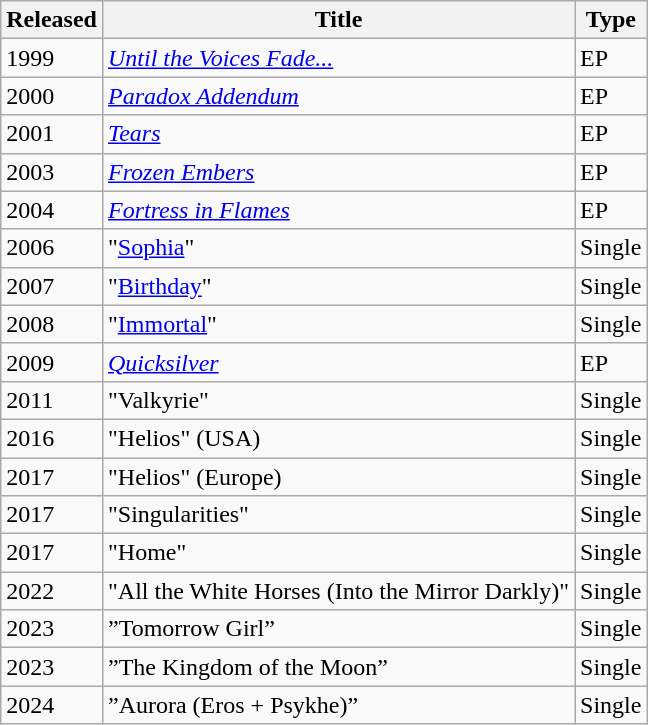<table class="wikitable">
<tr>
<th>Released</th>
<th>Title</th>
<th>Type</th>
</tr>
<tr>
<td>1999</td>
<td><em><a href='#'>Until the Voices Fade...</a></em></td>
<td>EP</td>
</tr>
<tr>
<td>2000</td>
<td><em><a href='#'>Paradox Addendum</a></em></td>
<td>EP</td>
</tr>
<tr>
<td>2001</td>
<td><em><a href='#'>Tears</a></em></td>
<td>EP</td>
</tr>
<tr>
<td>2003</td>
<td><em><a href='#'>Frozen Embers</a></em></td>
<td>EP</td>
</tr>
<tr>
<td>2004</td>
<td><em><a href='#'>Fortress in Flames</a></em></td>
<td>EP</td>
</tr>
<tr>
<td>2006</td>
<td>"<a href='#'>Sophia</a>"</td>
<td>Single</td>
</tr>
<tr>
<td>2007</td>
<td>"<a href='#'>Birthday</a>"</td>
<td>Single</td>
</tr>
<tr>
<td>2008</td>
<td>"<a href='#'>Immortal</a>"</td>
<td>Single</td>
</tr>
<tr>
<td>2009</td>
<td><em><a href='#'>Quicksilver</a></em></td>
<td>EP</td>
</tr>
<tr>
<td>2011</td>
<td>"Valkyrie"</td>
<td>Single</td>
</tr>
<tr>
<td>2016</td>
<td>"Helios" (USA)</td>
<td>Single</td>
</tr>
<tr>
<td>2017</td>
<td>"Helios" (Europe)</td>
<td>Single</td>
</tr>
<tr>
<td>2017</td>
<td>"Singularities"</td>
<td>Single</td>
</tr>
<tr>
<td>2017</td>
<td>"Home"</td>
<td>Single</td>
</tr>
<tr>
<td>2022</td>
<td>"All the White Horses (Into the Mirror Darkly)"</td>
<td>Single</td>
</tr>
<tr>
<td>2023</td>
<td>”Tomorrow Girl”</td>
<td>Single</td>
</tr>
<tr>
<td>2023</td>
<td>”The Kingdom of the Moon”</td>
<td>Single</td>
</tr>
<tr>
<td>2024</td>
<td>”Aurora (Eros + Psykhe)”</td>
<td>Single</td>
</tr>
</table>
